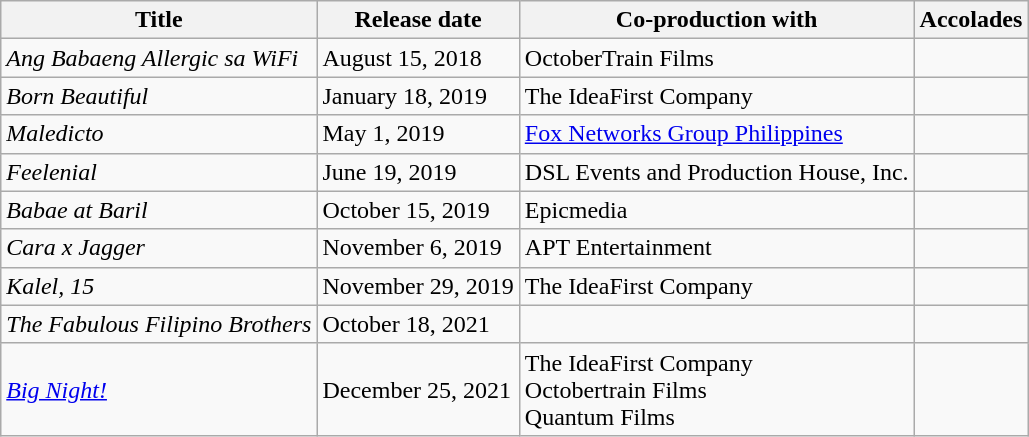<table class="wikitable sortable">
<tr>
<th>Title</th>
<th>Release date</th>
<th>Co-production with</th>
<th>Accolades</th>
</tr>
<tr>
<td><em>Ang Babaeng Allergic sa WiFi</em></td>
<td>August 15, 2018</td>
<td>OctoberTrain Films</td>
<td></td>
</tr>
<tr>
<td><em>Born Beautiful</em></td>
<td>January 18, 2019</td>
<td>The IdeaFirst Company</td>
<td></td>
</tr>
<tr>
<td><em>Maledicto</em></td>
<td>May 1, 2019</td>
<td><a href='#'>Fox Networks Group Philippines</a></td>
<td></td>
</tr>
<tr>
<td><em>Feelenial</em></td>
<td>June 19, 2019</td>
<td>DSL Events and Production House, Inc.</td>
<td></td>
</tr>
<tr>
<td><em>Babae at Baril</em></td>
<td>October 15, 2019</td>
<td>Epicmedia</td>
<td></td>
</tr>
<tr>
<td><em>Cara x Jagger</em></td>
<td>November 6, 2019</td>
<td>APT Entertainment</td>
<td></td>
</tr>
<tr>
<td><em>Kalel, 15</em></td>
<td>November 29, 2019</td>
<td>The IdeaFirst Company</td>
<td></td>
</tr>
<tr>
<td><em>The Fabulous Filipino Brothers</em></td>
<td>October 18, 2021</td>
<td></td>
<td></td>
</tr>
<tr>
<td><em><a href='#'>Big Night!</a></em></td>
<td>December 25, 2021</td>
<td>The IdeaFirst Company<br>Octobertrain Films<br>Quantum Films</td>
<td></td>
</tr>
</table>
